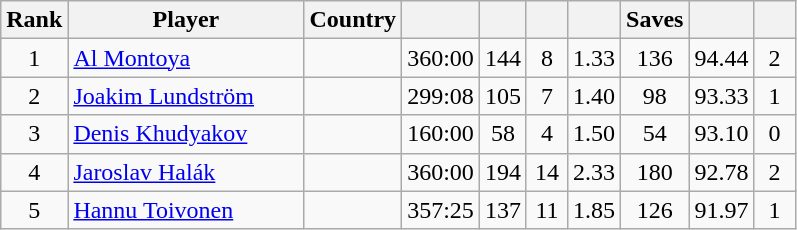<table class="wikitable sortable" style="text-align: center;">
<tr>
<th width=30>Rank</th>
<th width=150>Player</th>
<th>Country</th>
<th width=20></th>
<th width=20></th>
<th width=20></th>
<th width=20></th>
<th width=20>Saves</th>
<th width=20></th>
<th width=20></th>
</tr>
<tr>
<td>1</td>
<td align=left><a href='#'>Al Montoya</a></td>
<td align=left></td>
<td>360:00</td>
<td>144</td>
<td>8</td>
<td>1.33</td>
<td>136</td>
<td>94.44</td>
<td>2</td>
</tr>
<tr>
<td>2</td>
<td align=left><a href='#'>Joakim Lundström</a></td>
<td align=left></td>
<td>299:08</td>
<td>105</td>
<td>7</td>
<td>1.40</td>
<td>98</td>
<td>93.33</td>
<td>1</td>
</tr>
<tr>
<td>3</td>
<td align=left><a href='#'>Denis Khudyakov</a></td>
<td align=left></td>
<td>160:00</td>
<td>58</td>
<td>4</td>
<td>1.50</td>
<td>54</td>
<td>93.10</td>
<td>0</td>
</tr>
<tr>
<td>4</td>
<td align=left><a href='#'>Jaroslav Halák</a></td>
<td align=left></td>
<td>360:00</td>
<td>194</td>
<td>14</td>
<td>2.33</td>
<td>180</td>
<td>92.78</td>
<td>2</td>
</tr>
<tr>
<td>5</td>
<td align=left><a href='#'>Hannu Toivonen</a></td>
<td align=left></td>
<td>357:25</td>
<td>137</td>
<td>11</td>
<td>1.85</td>
<td>126</td>
<td>91.97</td>
<td>1</td>
</tr>
</table>
